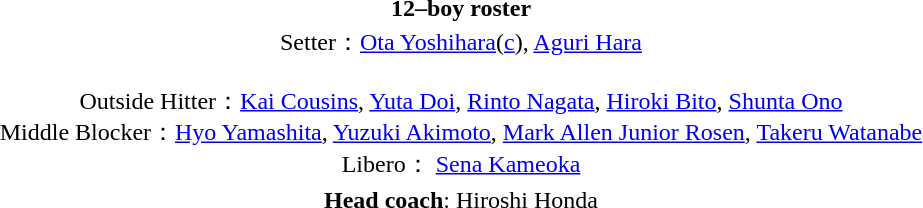<table style="text-align: center; margin-top: 2em; margin-left: auto; margin-right: auto">
<tr>
<td><strong>12–boy roster</strong></td>
</tr>
<tr>
<td>Setter：<a href='#'>Ota Yoshihara</a>(<a href='#'>c</a>), <a href='#'>Aguri Hara</a><br><br>Outside Hitter：<a href='#'>Kai Cousins</a>, <a href='#'>Yuta Doi</a>, <a href='#'>Rinto Nagata</a>, <a href='#'>Hiroki Bito</a>, <a href='#'>Shunta Ono</a><br>
Middle Blocker：<a href='#'>Hyo Yamashita</a>, <a href='#'>Yuzuki Akimoto</a>, <a href='#'>Mark Allen Junior Rosen</a>, <a href='#'>Takeru Watanabe</a><br>
Libero： <a href='#'>Sena Kameoka</a></td>
</tr>
<tr>
<td><strong>Head coach</strong>: Hiroshi Honda</td>
</tr>
<tr>
<td></td>
</tr>
</table>
